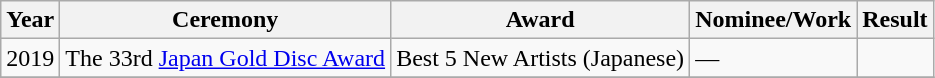<table class="wikitable">
<tr>
<th>Year</th>
<th>Ceremony</th>
<th>Award</th>
<th>Nominee/Work</th>
<th>Result</th>
</tr>
<tr>
<td rowspan=1>2019</td>
<td>The 33rd <a href='#'>Japan Gold Disc Award</a></td>
<td>Best 5 New Artists (Japanese)</td>
<td>—</td>
<td></td>
</tr>
<tr>
</tr>
</table>
